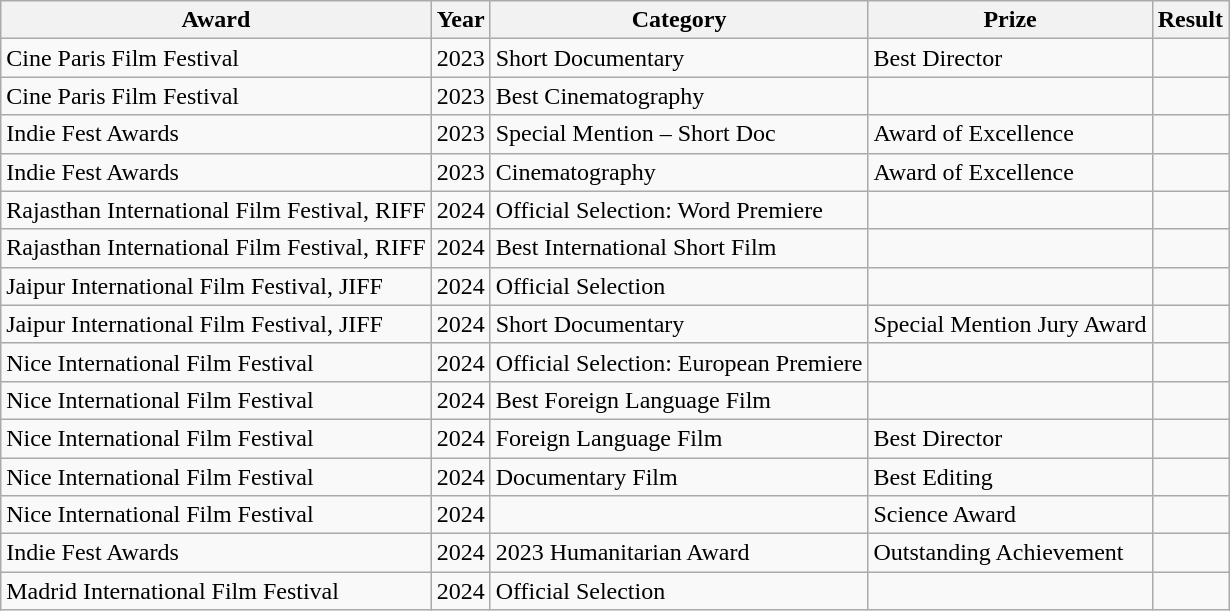<table class="wikitable sortable">
<tr>
<th>Award</th>
<th>Year</th>
<th>Category</th>
<th>Prize</th>
<th>Result</th>
</tr>
<tr>
<td>Cine Paris Film Festival</td>
<td>2023</td>
<td>Short Documentary</td>
<td>Best Director</td>
<td></td>
</tr>
<tr>
<td>Cine Paris Film Festival</td>
<td>2023</td>
<td>Best Cinematography</td>
<td></td>
<td></td>
</tr>
<tr>
<td>Indie Fest Awards</td>
<td>2023</td>
<td>Special Mention – Short Doc</td>
<td>Award of Excellence</td>
<td></td>
</tr>
<tr>
<td>Indie Fest Awards</td>
<td>2023</td>
<td>Cinematography</td>
<td>Award of Excellence</td>
<td></td>
</tr>
<tr>
<td>Rajasthan International Film Festival, RIFF</td>
<td>2024</td>
<td>Official Selection: Word Premiere</td>
<td></td>
<td></td>
</tr>
<tr>
<td>Rajasthan International Film Festival, RIFF</td>
<td>2024</td>
<td>Best International Short Film</td>
<td></td>
<td></td>
</tr>
<tr>
<td>Jaipur International Film Festival, JIFF</td>
<td>2024</td>
<td>Official Selection</td>
<td></td>
<td></td>
</tr>
<tr>
<td>Jaipur International Film Festival, JIFF</td>
<td>2024</td>
<td>Short Documentary</td>
<td>Special Mention Jury Award</td>
<td></td>
</tr>
<tr>
<td>Nice International Film Festival</td>
<td>2024</td>
<td>Official Selection: European Premiere</td>
<td></td>
<td></td>
</tr>
<tr>
<td>Nice International Film Festival</td>
<td>2024</td>
<td>Best Foreign Language Film</td>
<td></td>
<td></td>
</tr>
<tr>
<td>Nice International Film Festival</td>
<td>2024</td>
<td>Foreign Language Film</td>
<td>Best Director</td>
<td></td>
</tr>
<tr>
<td>Nice International Film Festival</td>
<td>2024</td>
<td>Documentary Film</td>
<td>Best Editing</td>
<td></td>
</tr>
<tr>
<td>Nice International Film Festival</td>
<td>2024</td>
<td></td>
<td>Science Award</td>
<td></td>
</tr>
<tr>
<td>Indie Fest Awards</td>
<td>2024</td>
<td>2023 Humanitarian Award</td>
<td>Outstanding Achievement</td>
<td></td>
</tr>
<tr>
<td>Madrid International Film Festival</td>
<td>2024</td>
<td>Official Selection</td>
<td></td>
<td></td>
</tr>
</table>
